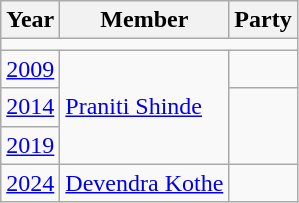<table class="wikitable">
<tr>
<th>Year</th>
<th>Member</th>
<th colspan="2">Party</th>
</tr>
<tr>
<td colspan=4></td>
</tr>
<tr>
<td><a href='#'>2009</a></td>
<td Rowspan=3><a href='#'>Praniti Shinde</a></td>
<td></td>
</tr>
<tr>
<td><a href='#'>2014</a></td>
</tr>
<tr>
<td><a href='#'>2019</a></td>
</tr>
<tr>
<td><a href='#'>2024</a></td>
<td><a href='#'>Devendra Kothe</a></td>
<td></td>
</tr>
</table>
